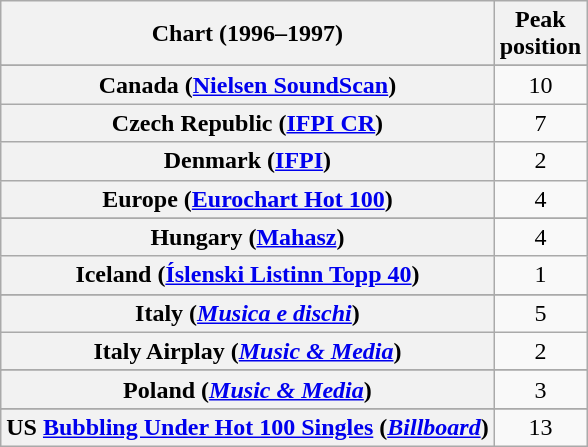<table class="wikitable sortable plainrowheaders" style="text-align:center">
<tr>
<th>Chart (1996–1997)</th>
<th>Peak<br>position</th>
</tr>
<tr>
</tr>
<tr>
</tr>
<tr>
</tr>
<tr>
</tr>
<tr>
<th scope="row">Canada (<a href='#'>Nielsen SoundScan</a>)</th>
<td>10</td>
</tr>
<tr>
<th scope="row">Czech Republic (<a href='#'>IFPI CR</a>)</th>
<td>7</td>
</tr>
<tr>
<th scope="row">Denmark (<a href='#'>IFPI</a>)</th>
<td>2</td>
</tr>
<tr>
<th scope="row">Europe (<a href='#'>Eurochart Hot 100</a>)</th>
<td>4</td>
</tr>
<tr>
</tr>
<tr>
</tr>
<tr>
</tr>
<tr>
<th scope="row">Hungary (<a href='#'>Mahasz</a>)</th>
<td>4</td>
</tr>
<tr>
<th scope="row">Iceland (<a href='#'>Íslenski Listinn Topp 40</a>)</th>
<td>1</td>
</tr>
<tr>
</tr>
<tr>
<th scope="row">Italy (<em><a href='#'>Musica e dischi</a></em>)</th>
<td>5</td>
</tr>
<tr>
<th scope="row">Italy Airplay (<em><a href='#'>Music & Media</a></em>)</th>
<td>2</td>
</tr>
<tr>
</tr>
<tr>
</tr>
<tr>
</tr>
<tr>
</tr>
<tr>
<th scope="row">Poland (<em><a href='#'>Music & Media</a></em>)</th>
<td>3</td>
</tr>
<tr>
</tr>
<tr>
</tr>
<tr>
</tr>
<tr>
</tr>
<tr>
<th scope="row">US <a href='#'>Bubbling Under Hot 100 Singles</a> (<em><a href='#'>Billboard</a></em>)</th>
<td>13</td>
</tr>
</table>
